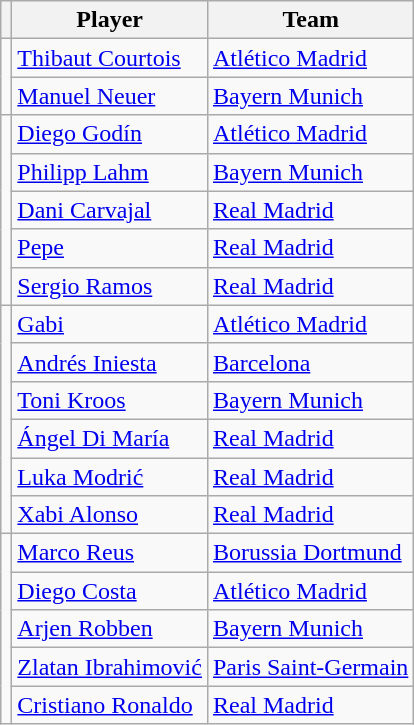<table class="wikitable" style="text-align:center">
<tr>
<th></th>
<th>Player</th>
<th>Team</th>
</tr>
<tr>
<td rowspan=2></td>
<td align=left> <a href='#'>Thibaut Courtois</a></td>
<td align=left> <a href='#'>Atlético Madrid</a></td>
</tr>
<tr>
<td align=left> <a href='#'>Manuel Neuer</a></td>
<td align=left> <a href='#'>Bayern Munich</a></td>
</tr>
<tr>
<td rowspan=5></td>
<td align=left> <a href='#'>Diego Godín</a></td>
<td align=left> <a href='#'>Atlético Madrid</a></td>
</tr>
<tr>
<td align=left> <a href='#'>Philipp Lahm</a></td>
<td align=left> <a href='#'>Bayern Munich</a></td>
</tr>
<tr>
<td align=left> <a href='#'>Dani Carvajal</a></td>
<td align=left> <a href='#'>Real Madrid</a></td>
</tr>
<tr>
<td align=left> <a href='#'>Pepe</a></td>
<td align=left> <a href='#'>Real Madrid</a></td>
</tr>
<tr>
<td align=left> <a href='#'>Sergio Ramos</a></td>
<td align=left> <a href='#'>Real Madrid</a></td>
</tr>
<tr>
<td rowspan=6></td>
<td align=left> <a href='#'>Gabi</a></td>
<td align=left> <a href='#'>Atlético Madrid</a></td>
</tr>
<tr>
<td align=left> <a href='#'>Andrés Iniesta</a></td>
<td align=left> <a href='#'>Barcelona</a></td>
</tr>
<tr>
<td align=left> <a href='#'>Toni Kroos</a></td>
<td align=left> <a href='#'>Bayern Munich</a></td>
</tr>
<tr>
<td align=left> <a href='#'>Ángel Di María</a></td>
<td align=left> <a href='#'>Real Madrid</a></td>
</tr>
<tr>
<td align=left> <a href='#'>Luka Modrić</a></td>
<td align=left> <a href='#'>Real Madrid</a></td>
</tr>
<tr>
<td align=left> <a href='#'>Xabi Alonso</a></td>
<td align=left> <a href='#'>Real Madrid</a></td>
</tr>
<tr>
<td rowspan=6></td>
<td align=left> <a href='#'>Marco Reus</a></td>
<td align=left> <a href='#'>Borussia Dortmund</a></td>
</tr>
<tr>
<td align=left> <a href='#'>Diego Costa</a></td>
<td align=left> <a href='#'>Atlético Madrid</a></td>
</tr>
<tr>
<td align=left> <a href='#'>Arjen Robben</a></td>
<td align=left> <a href='#'>Bayern Munich</a></td>
</tr>
<tr>
<td align=left> <a href='#'>Zlatan Ibrahimović</a></td>
<td align=left> <a href='#'>Paris Saint-Germain</a></td>
</tr>
<tr>
<td align=left> <a href='#'>Cristiano Ronaldo</a></td>
<td align=left> <a href='#'>Real Madrid</a></td>
</tr>
</table>
